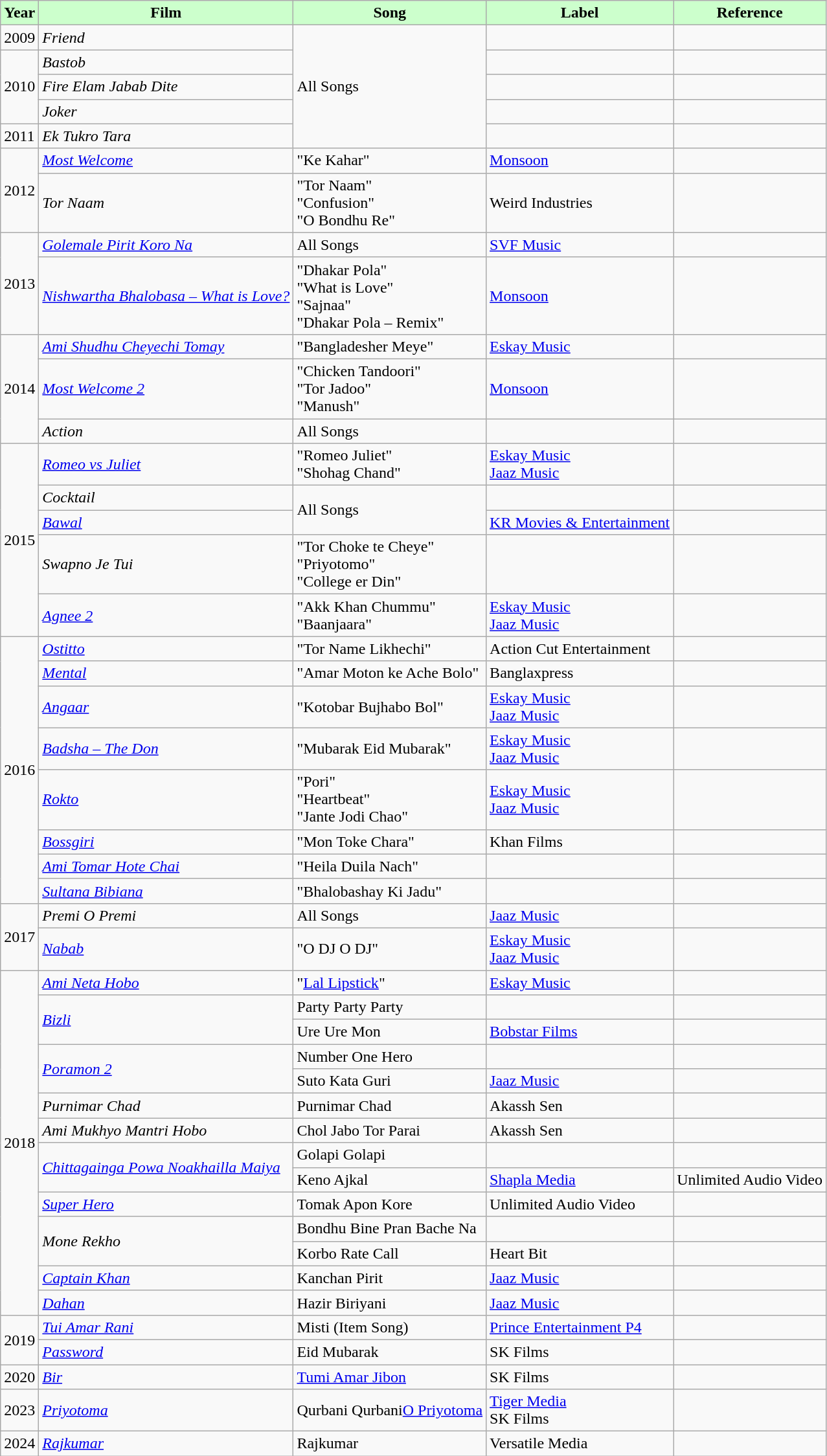<table class="wikitable sortable">
<tr>
<th style="background:#cfc; text-align:center;">Year</th>
<th style="background:#cfc; text-align:center;">Film</th>
<th style="background:#cfc; text-align:center;">Song</th>
<th style="background:#cfc; text-align:center;">Label</th>
<th style="background:#cfc; text-align:center;">Reference</th>
</tr>
<tr>
<td>2009</td>
<td><em>Friend</em></td>
<td rowspan="5">All Songs</td>
<td></td>
<td></td>
</tr>
<tr>
<td rowspan="3">2010</td>
<td><em>Bastob</em></td>
<td></td>
<td></td>
</tr>
<tr>
<td><em>Fire Elam Jabab Dite</em></td>
<td></td>
<td></td>
</tr>
<tr>
<td><em>Joker</em></td>
<td></td>
<td></td>
</tr>
<tr>
<td>2011</td>
<td><em>Ek Tukro Tara</em></td>
<td></td>
<td></td>
</tr>
<tr>
<td rowspan="2">2012</td>
<td><em><a href='#'>Most Welcome</a></em></td>
<td>"Ke Kahar"</td>
<td><a href='#'>Monsoon</a></td>
<td></td>
</tr>
<tr>
<td><em>Tor Naam</em></td>
<td>"Tor Naam"<br>"Confusion"<br>"O Bondhu Re"</td>
<td>Weird Industries</td>
<td></td>
</tr>
<tr>
<td rowspan="2">2013</td>
<td><em><a href='#'>Golemale Pirit Koro Na</a></em></td>
<td>All Songs</td>
<td><a href='#'>SVF Music</a></td>
<td></td>
</tr>
<tr>
<td><a href='#'><em>Nishwartha Bhalobasa – What is Love?</em></a></td>
<td>"Dhakar Pola"<br>"What is Love"<br>"Sajnaa"<br>"Dhakar Pola – Remix"</td>
<td><a href='#'>Monsoon</a></td>
<td></td>
</tr>
<tr>
<td rowspan="3">2014</td>
<td><em><a href='#'>Ami Shudhu Cheyechi Tomay</a></em></td>
<td>"Bangladesher Meye"</td>
<td><a href='#'>Eskay Music</a></td>
<td></td>
</tr>
<tr>
<td><em><a href='#'>Most Welcome 2</a></em></td>
<td>"Chicken Tandoori"<br>"Tor Jadoo"<br>"Manush"</td>
<td><a href='#'>Monsoon</a></td>
<td></td>
</tr>
<tr>
<td><em>Action</em></td>
<td>All Songs</td>
<td></td>
<td></td>
</tr>
<tr>
<td rowspan="5">2015</td>
<td><em><a href='#'>Romeo vs Juliet</a></em></td>
<td>"Romeo Juliet"<br>"Shohag Chand"</td>
<td><a href='#'>Eskay Music</a><br><a href='#'>Jaaz Music</a></td>
<td></td>
</tr>
<tr>
<td><em>Cocktail</em></td>
<td rowspan="2">All Songs</td>
<td></td>
<td></td>
</tr>
<tr>
<td><a href='#'><em>Bawal</em></a></td>
<td><a href='#'>KR Movies & Entertainment</a></td>
<td></td>
</tr>
<tr>
<td><em>Swapno Je Tui</em></td>
<td>"Tor Choke te Cheye"<br>"Priyotomo"<br>"College er Din"</td>
<td></td>
<td></td>
</tr>
<tr>
<td><em><a href='#'>Agnee 2</a></em></td>
<td>"Akk Khan Chummu"<br>"Baanjaara"</td>
<td><a href='#'>Eskay Music</a><br><a href='#'>Jaaz Music</a></td>
<td></td>
</tr>
<tr>
<td rowspan="8">2016</td>
<td><em><a href='#'>Ostitto</a></em></td>
<td>"Tor Name Likhechi"</td>
<td>Action Cut Entertainment</td>
<td></td>
</tr>
<tr>
<td><a href='#'><em>Mental</em></a></td>
<td>"Amar Moton ke Ache Bolo"</td>
<td>Banglaxpress</td>
<td></td>
</tr>
<tr>
<td><a href='#'><em>Angaar</em></a></td>
<td>"Kotobar Bujhabo Bol"</td>
<td><a href='#'>Eskay Music</a><br><a href='#'>Jaaz Music</a></td>
<td></td>
</tr>
<tr>
<td><em><a href='#'>Badsha – The Don</a></em></td>
<td>"Mubarak Eid Mubarak"</td>
<td><a href='#'>Eskay Music</a><br><a href='#'>Jaaz Music</a></td>
<td></td>
</tr>
<tr>
<td><em><a href='#'>Rokto</a></em></td>
<td>"Pori"<br>"Heartbeat"<br>"Jante Jodi Chao"</td>
<td><a href='#'>Eskay Music</a><br><a href='#'>Jaaz Music</a></td>
<td></td>
</tr>
<tr>
<td><em><a href='#'>Bossgiri</a></em></td>
<td>"Mon Toke Chara"</td>
<td>Khan Films</td>
<td></td>
</tr>
<tr>
<td><em><a href='#'>Ami Tomar Hote Chai</a></em></td>
<td>"Heila Duila Nach"</td>
<td></td>
<td></td>
</tr>
<tr>
<td><em><a href='#'>Sultana Bibiana</a></em></td>
<td>"Bhalobashay Ki Jadu"</td>
<td></td>
<td></td>
</tr>
<tr>
<td rowspan="2">2017</td>
<td><em>Premi O Premi</em></td>
<td>All Songs</td>
<td><a href='#'>Jaaz Music</a></td>
<td></td>
</tr>
<tr>
<td><em><a href='#'>Nabab</a></em></td>
<td>"O DJ O DJ"</td>
<td><a href='#'>Eskay Music</a><br><a href='#'>Jaaz Music</a></td>
<td></td>
</tr>
<tr>
<td rowspan="14">2018</td>
<td><em><a href='#'>Ami Neta Hobo</a></em></td>
<td>"<a href='#'>Lal Lipstick</a>"</td>
<td><a href='#'>Eskay Music</a></td>
<td></td>
</tr>
<tr>
<td rowspan="2"><em><a href='#'>Bizli</a></em></td>
<td>Party Party Party</td>
<td></td>
<td></td>
</tr>
<tr>
<td>Ure Ure Mon</td>
<td><a href='#'>Bobstar Films</a></td>
<td></td>
</tr>
<tr>
<td rowspan="2"><em><a href='#'>Poramon 2</a></em></td>
<td>Number One Hero</td>
<td></td>
<td></td>
</tr>
<tr>
<td>Suto Kata Guri</td>
<td><a href='#'>Jaaz Music</a></td>
<td></td>
</tr>
<tr>
<td><em>Purnimar Chad</em></td>
<td>Purnimar Chad</td>
<td>Akassh Sen</td>
<td></td>
</tr>
<tr>
<td><em>Ami Mukhyo Mantri Hobo</em></td>
<td>Chol Jabo Tor Parai</td>
<td>Akassh Sen</td>
<td></td>
</tr>
<tr>
<td rowspan="2"><em><a href='#'>Chittagainga Powa Noakhailla Maiya</a></em></td>
<td>Golapi Golapi</td>
<td></td>
<td></td>
</tr>
<tr>
<td>Keno Ajkal</td>
<td><a href='#'>Shapla Media</a></td>
<td>Unlimited Audio Video</td>
</tr>
<tr>
<td><a href='#'><em>Super Hero</em></a></td>
<td>Tomak Apon Kore</td>
<td>Unlimited Audio Video</td>
<td></td>
</tr>
<tr>
<td rowspan="2"><em>Mone Rekho</em></td>
<td>Bondhu Bine Pran Bache Na</td>
<td></td>
<td></td>
</tr>
<tr>
<td>Korbo Rate Call</td>
<td>Heart Bit</td>
<td></td>
</tr>
<tr>
<td><a href='#'><em>Captain Khan</em></a></td>
<td>Kanchan Pirit</td>
<td><a href='#'>Jaaz Music</a></td>
<td></td>
</tr>
<tr>
<td><a href='#'><em>Dahan</em></a></td>
<td>Hazir Biriyani</td>
<td><a href='#'>Jaaz Music</a></td>
<td></td>
</tr>
<tr>
<td rowspan="2">2019</td>
<td><em><a href='#'>Tui Amar Rani</a></em></td>
<td>Misti (Item Song)</td>
<td><a href='#'>Prince Entertainment P4</a></td>
<td></td>
</tr>
<tr>
<td><em><a href='#'>Password</a></em></td>
<td>Eid Mubarak</td>
<td>SK Films</td>
<td></td>
</tr>
<tr>
<td>2020</td>
<td><em><a href='#'>Bir</a></em></td>
<td><a href='#'>Tumi Amar Jibon</a></td>
<td>SK Films</td>
<td></td>
</tr>
<tr>
<td>2023</td>
<td><em><a href='#'>Priyotoma</a></em></td>
<td>Qurbani Qurbani<a href='#'>O Priyotoma</a></td>
<td><a href='#'>Tiger Media</a><br>SK Films</td>
<td></td>
</tr>
<tr>
<td>2024</td>
<td><a href='#'><em>Rajkumar</em></a></td>
<td>Rajkumar</td>
<td>Versatile Media</td>
<td></td>
</tr>
</table>
